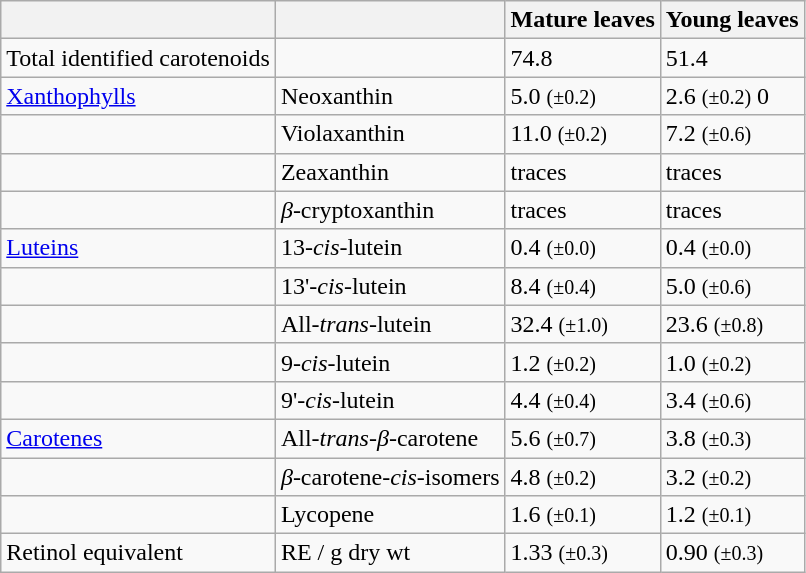<table class="wikitable">
<tr>
<th></th>
<th></th>
<th>Mature leaves</th>
<th>Young leaves</th>
</tr>
<tr>
<td>Total identified carotenoids</td>
<td></td>
<td>74.8</td>
<td>51.4</td>
</tr>
<tr>
<td><a href='#'>Xanthophylls</a></td>
<td>Neoxanthin</td>
<td>5.0 <small>(±0.2)</small></td>
<td>2.6 <small>(±0.2)</small> 0</td>
</tr>
<tr>
<td></td>
<td>Violaxanthin</td>
<td>11.0 <small>(±0.2)</small></td>
<td>7.2 <small>(±0.6)</small></td>
</tr>
<tr>
<td></td>
<td>Zeaxanthin</td>
<td>traces</td>
<td>traces</td>
</tr>
<tr>
<td></td>
<td class="nowrap"><em>β</em>-cryptoxanthin</td>
<td>traces</td>
<td>traces</td>
</tr>
<tr>
<td><a href='#'>Luteins</a></td>
<td>13-<em>cis</em>-lutein</td>
<td>0.4 <small>(±0.0)</small></td>
<td>0.4 <small>(±0.0)</small></td>
</tr>
<tr>
<td></td>
<td>13'-<em>cis</em>-lutein</td>
<td>8.4 <small>(±0.4)</small></td>
<td>5.0 <small>(±0.6)</small></td>
</tr>
<tr>
<td></td>
<td>All-<em>trans</em>-lutein</td>
<td>32.4 <small>(±1.0)</small></td>
<td>23.6 <small>(±0.8)</small></td>
</tr>
<tr>
<td></td>
<td>9-<em>cis</em>-lutein</td>
<td>1.2 <small>(±0.2)</small></td>
<td>1.0 <small>(±0.2)</small></td>
</tr>
<tr>
<td></td>
<td>9'-<em>cis</em>-lutein</td>
<td>4.4 <small>(±0.4)</small></td>
<td>3.4 <small>(±0.6)</small></td>
</tr>
<tr>
<td><a href='#'>Carotenes</a></td>
<td>All-<em>trans-β</em>-carotene</td>
<td>5.6 <small>(±0.7)</small></td>
<td>3.8 <small>(±0.3)</small></td>
</tr>
<tr>
<td></td>
<td><em>β</em>-carotene-<em>cis</em>-isomers</td>
<td>4.8 <small>(±0.2)</small></td>
<td>3.2 <small>(±0.2)</small></td>
</tr>
<tr>
<td></td>
<td>Lycopene</td>
<td>1.6 <small>(±0.1)</small></td>
<td>1.2 <small>(±0.1)</small></td>
</tr>
<tr>
<td>Retinol equivalent</td>
<td>RE / g dry wt</td>
<td>1.33 <small>(±0.3)</small></td>
<td>0.90 <small>(±0.3)</small></td>
</tr>
</table>
